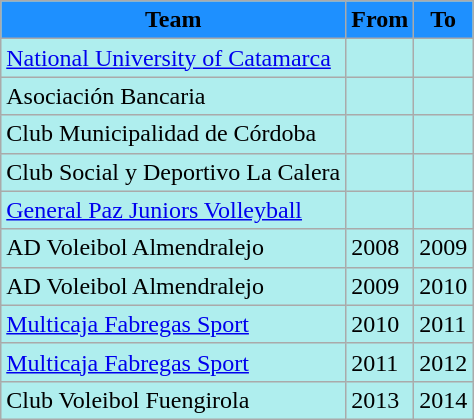<table border="0" cellpadding="1" style="background:PaleTurquoise;" class="sortable wikitable">
<tr>
<th style="background:DodgerBlue;">Team</th>
<th style="background:DodgerBlue;">From</th>
<th style="background:DodgerBlue;">To</th>
</tr>
<tr>
<td> <a href='#'>National University of Catamarca</a></td>
<td></td>
<td></td>
</tr>
<tr>
<td> Asociación Bancaria</td>
<td></td>
<td></td>
</tr>
<tr>
<td> Club Municipalidad de Córdoba</td>
<td></td>
<td></td>
</tr>
<tr>
<td> Club Social y Deportivo La Calera</td>
<td></td>
<td></td>
</tr>
<tr>
<td> <a href='#'>General Paz Juniors Volleyball</a></td>
<td></td>
<td></td>
</tr>
<tr>
<td> AD Voleibol Almendralejo</td>
<td>2008</td>
<td>2009</td>
</tr>
<tr>
<td> AD Voleibol Almendralejo</td>
<td>2009</td>
<td>2010</td>
</tr>
<tr>
<td> <a href='#'>Multicaja Fabregas Sport</a></td>
<td>2010</td>
<td>2011</td>
</tr>
<tr>
<td>  <a href='#'>Multicaja Fabregas Sport</a></td>
<td>2011</td>
<td>2012</td>
</tr>
<tr>
<td>  Club Voleibol Fuengirola</td>
<td>2013</td>
<td>2014</td>
</tr>
</table>
